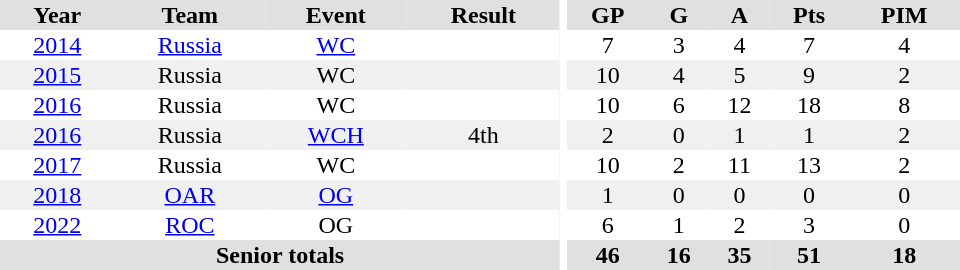<table border="0" cellpadding="1" cellspacing="0" ID="Table3" style="text-align:center; width:40em">
<tr ALIGN="center" bgcolor="#e0e0e0">
<th>Year</th>
<th>Team</th>
<th>Event</th>
<th>Result</th>
<th rowspan="99" bgcolor="#ffffff"></th>
<th>GP</th>
<th>G</th>
<th>A</th>
<th>Pts</th>
<th>PIM</th>
</tr>
<tr>
<td><a href='#'>2014</a></td>
<td><a href='#'>Russia</a></td>
<td><a href='#'>WC</a></td>
<td></td>
<td>7</td>
<td>3</td>
<td>4</td>
<td>7</td>
<td>4</td>
</tr>
<tr bgcolor="#f0f0f0">
<td><a href='#'>2015</a></td>
<td>Russia</td>
<td>WC</td>
<td></td>
<td>10</td>
<td>4</td>
<td>5</td>
<td>9</td>
<td>2</td>
</tr>
<tr>
<td><a href='#'>2016</a></td>
<td>Russia</td>
<td>WC</td>
<td></td>
<td>10</td>
<td>6</td>
<td>12</td>
<td>18</td>
<td>8</td>
</tr>
<tr bgcolor="#f0f0f0">
<td><a href='#'>2016</a></td>
<td>Russia</td>
<td><a href='#'>WCH</a></td>
<td>4th</td>
<td>2</td>
<td>0</td>
<td>1</td>
<td>1</td>
<td>2</td>
</tr>
<tr>
<td><a href='#'>2017</a></td>
<td>Russia</td>
<td>WC</td>
<td></td>
<td>10</td>
<td>2</td>
<td>11</td>
<td>13</td>
<td>2</td>
</tr>
<tr bgcolor="#f0f0f0">
<td><a href='#'>2018</a></td>
<td><a href='#'>OAR</a></td>
<td><a href='#'>OG</a></td>
<td></td>
<td>1</td>
<td>0</td>
<td>0</td>
<td>0</td>
<td>0</td>
</tr>
<tr>
<td><a href='#'>2022</a></td>
<td><a href='#'>ROC</a></td>
<td>OG</td>
<td></td>
<td>6</td>
<td>1</td>
<td>2</td>
<td>3</td>
<td>0</td>
</tr>
<tr bgcolor="#e0e0e0">
<th colspan="4">Senior totals</th>
<th>46</th>
<th>16</th>
<th>35</th>
<th>51</th>
<th>18</th>
</tr>
</table>
